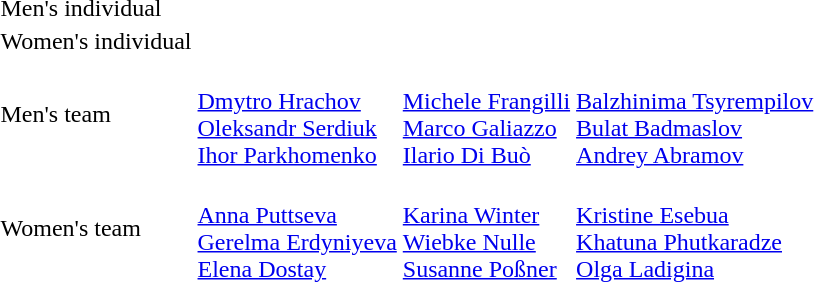<table>
<tr>
<td>Men's individual</td>
<td></td>
<td></td>
<td></td>
</tr>
<tr>
<td>Women's individual</td>
<td></td>
<td></td>
<td></td>
</tr>
<tr>
<td>Men's team</td>
<td><br><a href='#'>Dmytro Hrachov</a><br><a href='#'>Oleksandr Serdiuk</a><br><a href='#'>Ihor Parkhomenko</a></td>
<td><br><a href='#'>Michele Frangilli</a><br><a href='#'>Marco Galiazzo</a><br><a href='#'>Ilario Di Buò</a></td>
<td><br><a href='#'>Balzhinima Tsyrempilov</a><br><a href='#'>Bulat Badmaslov</a><br><a href='#'>Andrey Abramov</a></td>
</tr>
<tr>
<td>Women's team</td>
<td><br><a href='#'>Anna Puttseva</a><br><a href='#'>Gerelma Erdyniyeva</a><br><a href='#'>Elena Dostay</a></td>
<td><br><a href='#'>Karina Winter</a><br><a href='#'>Wiebke Nulle</a><br><a href='#'>Susanne Poßner</a></td>
<td><br><a href='#'>Kristine Esebua</a><br><a href='#'>Khatuna Phutkaradze</a><br><a href='#'>Olga Ladigina</a></td>
</tr>
</table>
